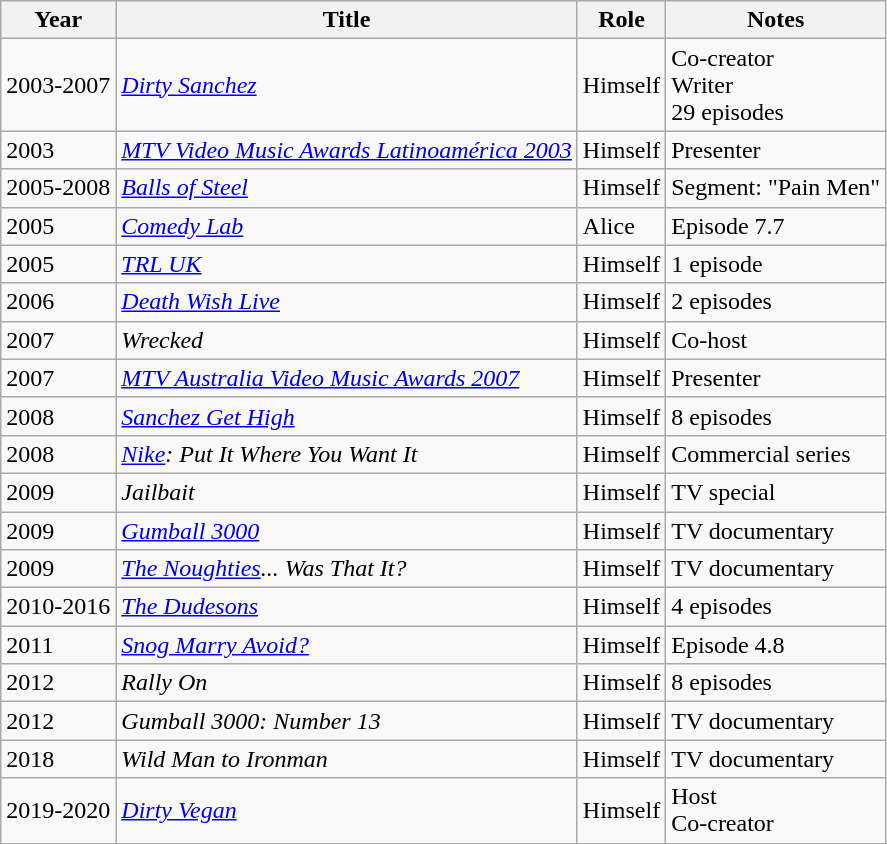<table class="wikitable sortable">
<tr>
<th>Year</th>
<th>Title</th>
<th>Role</th>
<th class="unsortable">Notes</th>
</tr>
<tr>
<td>2003-2007</td>
<td><em><a href='#'>Dirty Sanchez</a></em></td>
<td>Himself</td>
<td>Co-creator<br>Writer<br>29 episodes</td>
</tr>
<tr>
<td>2003</td>
<td><em><a href='#'>MTV Video Music Awards Latinoamérica 2003</a></em></td>
<td>Himself</td>
<td>Presenter</td>
</tr>
<tr>
<td>2005-2008</td>
<td><em><a href='#'> Balls of Steel</a></em></td>
<td>Himself</td>
<td>Segment: "Pain Men"</td>
</tr>
<tr>
<td>2005</td>
<td><em><a href='#'>Comedy Lab</a></em></td>
<td>Alice</td>
<td>Episode 7.7</td>
</tr>
<tr>
<td>2005</td>
<td><em><a href='#'>TRL UK</a></em></td>
<td>Himself</td>
<td>1 episode</td>
</tr>
<tr>
<td>2006</td>
<td><em><a href='#'>Death Wish Live</a></em></td>
<td>Himself</td>
<td>2 episodes</td>
</tr>
<tr>
<td>2007</td>
<td><em> Wrecked</em></td>
<td>Himself</td>
<td>Co-host</td>
</tr>
<tr>
<td>2007</td>
<td><em><a href='#'>MTV Australia Video Music Awards 2007</a></em></td>
<td>Himself</td>
<td>Presenter</td>
</tr>
<tr>
<td>2008</td>
<td><em><a href='#'>Sanchez Get High</a></em></td>
<td>Himself</td>
<td>8 episodes</td>
</tr>
<tr>
<td>2008</td>
<td><em><a href='#'>Nike</a>: Put It Where You Want It</em></td>
<td>Himself</td>
<td>Commercial series</td>
</tr>
<tr>
<td>2009</td>
<td><em>Jailbait</em></td>
<td>Himself</td>
<td>TV special</td>
</tr>
<tr>
<td>2009</td>
<td><em><a href='#'>Gumball 3000</a></em></td>
<td>Himself</td>
<td>TV documentary</td>
</tr>
<tr>
<td>2009</td>
<td><em><a href='#'>The Noughties</a>... Was That It?</em></td>
<td>Himself</td>
<td>TV documentary</td>
</tr>
<tr>
<td>2010-2016</td>
<td><em><a href='#'>The Dudesons</a></em></td>
<td>Himself</td>
<td>4 episodes</td>
</tr>
<tr>
<td>2011</td>
<td><em><a href='#'>Snog Marry Avoid?</a></em></td>
<td>Himself</td>
<td>Episode 4.8</td>
</tr>
<tr>
<td>2012</td>
<td><em>Rally On</em></td>
<td>Himself</td>
<td>8 episodes</td>
</tr>
<tr>
<td>2012</td>
<td><em>Gumball 3000: Number 13</em></td>
<td>Himself</td>
<td>TV documentary</td>
</tr>
<tr>
<td>2018</td>
<td><em>Wild Man to Ironman</em></td>
<td>Himself</td>
<td>TV documentary</td>
</tr>
<tr>
<td>2019-2020</td>
<td><em><a href='#'>Dirty Vegan</a></em></td>
<td>Himself</td>
<td>Host<br>Co-creator</td>
</tr>
<tr>
</tr>
</table>
